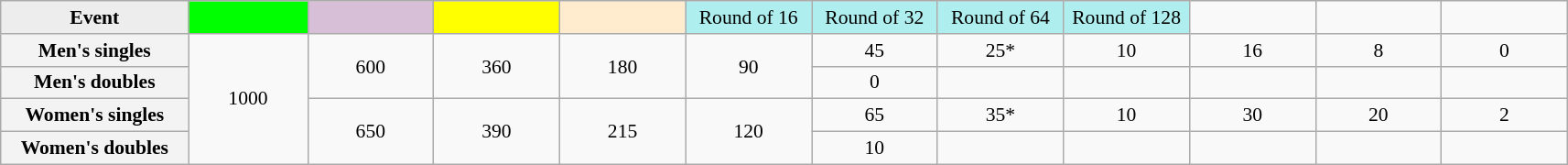<table class=wikitable style=font-size:90%;text-align:center>
<tr>
<td style="width:130px; background:#ededed;"><strong>Event</strong></td>
<td style="width:80px; background:lime;"></td>
<td style="width:85px; background:thistle;"></td>
<td style="width:85px; background:#ff0;"></td>
<td style="width:85px; background:#ffebcd;"></td>
<td style="width:85px; background:#afeeee;">Round of 16</td>
<td style="width:85px; background:#afeeee;">Round of 32</td>
<td style="width:85px; background:#afeeee;">Round of 64</td>
<td style="width:85px; background:#afeeee;">Round of 128</td>
<td width=85></td>
<td width=85></td>
<td width=85></td>
</tr>
<tr>
<th style="background:#f3f3f3;">Men's singles</th>
<td rowspan=4>1000</td>
<td rowspan=2>600</td>
<td rowspan=2>360</td>
<td rowspan=2>180</td>
<td rowspan=2>90</td>
<td>45</td>
<td>25*</td>
<td>10</td>
<td>16</td>
<td>8</td>
<td>0</td>
</tr>
<tr>
<th style="background:#f3f3f3;">Men's doubles</th>
<td>0</td>
<td></td>
<td></td>
<td></td>
<td></td>
<td></td>
</tr>
<tr>
<th style="background:#f3f3f3;">Women's singles</th>
<td rowspan=2>650</td>
<td rowspan=2>390</td>
<td rowspan=2>215</td>
<td rowspan=2>120</td>
<td>65</td>
<td>35*</td>
<td>10</td>
<td>30</td>
<td>20</td>
<td>2</td>
</tr>
<tr>
<th style="background:#f3f3f3;">Women's doubles</th>
<td>10</td>
<td></td>
<td></td>
<td></td>
<td></td>
<td></td>
</tr>
</table>
